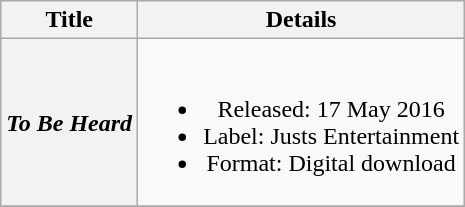<table class="wikitable plainrowheaders" style="text-align:center;">
<tr>
<th scope="col">Title</th>
<th scope="col">Details</th>
</tr>
<tr>
<th scope="row"><em>To Be Heard</em></th>
<td><br><ul><li>Released: 17 May 2016</li><li>Label: Justs Entertainment</li><li>Format: Digital download</li></ul></td>
</tr>
<tr>
</tr>
</table>
